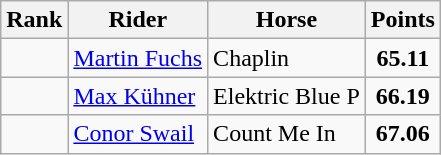<table class="wikitable sortable" style="text-align:center">
<tr>
<th>Rank</th>
<th>Rider</th>
<th>Horse</th>
<th>Points</th>
</tr>
<tr>
<td></td>
<td align=left> <a href='#'>Martin Fuchs</a></td>
<td align=left>Chaplin</td>
<td><strong>65.11</strong></td>
</tr>
<tr>
<td></td>
<td align=left> <a href='#'>Max Kühner</a></td>
<td align=left>Elektric Blue P</td>
<td><strong>66.19</strong></td>
</tr>
<tr>
<td></td>
<td align=left> <a href='#'>Conor Swail</a></td>
<td align=left>Count Me In</td>
<td><strong>67.06</strong></td>
</tr>
</table>
